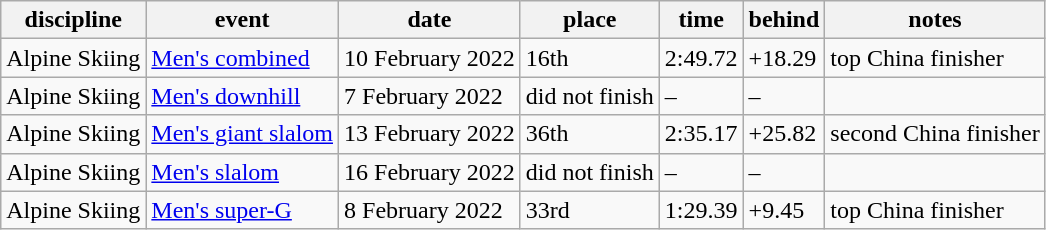<table class="wikitable">
<tr>
<th>discipline</th>
<th>event</th>
<th>date</th>
<th>place</th>
<th>time</th>
<th>behind</th>
<th>notes</th>
</tr>
<tr>
<td>Alpine Skiing</td>
<td><a href='#'>Men's combined</a></td>
<td>10 February 2022</td>
<td>16th</td>
<td>2:49.72</td>
<td>+18.29</td>
<td>top China finisher</td>
</tr>
<tr>
<td>Alpine Skiing</td>
<td><a href='#'>Men's downhill</a></td>
<td>7 February 2022</td>
<td>did not finish</td>
<td>–</td>
<td>–</td>
<td></td>
</tr>
<tr>
<td>Alpine Skiing</td>
<td><a href='#'>Men's giant slalom</a></td>
<td>13 February 2022</td>
<td>36th</td>
<td>2:35.17</td>
<td>+25.82</td>
<td>second China finisher</td>
</tr>
<tr>
<td>Alpine Skiing</td>
<td><a href='#'>Men's slalom</a></td>
<td>16 February 2022</td>
<td>did not finish</td>
<td>–</td>
<td>–</td>
<td></td>
</tr>
<tr>
<td>Alpine Skiing</td>
<td><a href='#'>Men's super-G</a></td>
<td>8 February 2022</td>
<td>33rd</td>
<td>1:29.39</td>
<td>+9.45</td>
<td>top China finisher</td>
</tr>
</table>
